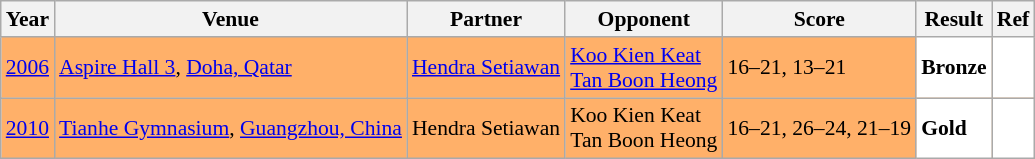<table class="sortable wikitable" style="font-size: 90%">
<tr>
<th>Year</th>
<th>Venue</th>
<th>Partner</th>
<th>Opponent</th>
<th>Score</th>
<th>Result</th>
<th>Ref</th>
</tr>
<tr style="background:#FFB069">
<td align="center"><a href='#'>2006</a></td>
<td align="left"><a href='#'>Aspire Hall 3</a>, <a href='#'>Doha, Qatar</a></td>
<td align="left"> <a href='#'>Hendra Setiawan</a></td>
<td align="left"> <a href='#'>Koo Kien Keat</a> <br>  <a href='#'>Tan Boon Heong</a></td>
<td align="left">16–21, 13–21</td>
<td style="text-align:left; background:white"> <strong>Bronze</strong></td>
<td style="text-align:center; background:white"></td>
</tr>
<tr style="background:#FFB069">
<td align="center"><a href='#'>2010</a></td>
<td align="left"><a href='#'>Tianhe Gymnasium</a>, <a href='#'>Guangzhou, China</a></td>
<td align="left"> Hendra Setiawan</td>
<td align="left"> Koo Kien Keat <br>  Tan Boon Heong</td>
<td align="left">16–21, 26–24, 21–19</td>
<td style="text-align:left; background:white"> <strong>Gold</strong></td>
<td style="text-align:center; background:white"></td>
</tr>
</table>
